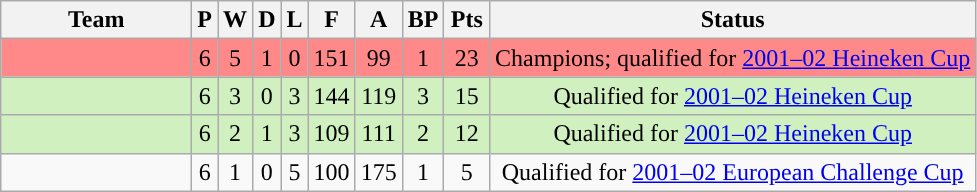<table class="wikitable" style="text-align:center;">
<tr>
<th width="120px">Team</th>
<th>P</th>
<th>W</th>
<th>D</th>
<th>L</th>
<th width="23px">F</th>
<th width="23px">A</th>
<th>BP</th>
<th width="23px">Pts</th>
<th>Status</th>
</tr>
<tr bgcolor="#FF8888">
<td></td>
<td>6</td>
<td>5</td>
<td>1</td>
<td>0</td>
<td>151</td>
<td>99</td>
<td>1</td>
<td>23</td>
<td>Champions; qualified for <a href='#'>2001–02 Heineken Cup</a></td>
</tr>
<tr bgcolor="#D0F0C0">
<td></td>
<td>6</td>
<td>3</td>
<td>0</td>
<td>3</td>
<td>144</td>
<td>119</td>
<td>3</td>
<td>15</td>
<td>Qualified for <a href='#'>2001–02 Heineken Cup</a></td>
</tr>
<tr bgcolor="#D0F0C0">
<td></td>
<td>6</td>
<td>2</td>
<td>1</td>
<td>3</td>
<td>109</td>
<td>111</td>
<td>2</td>
<td>12</td>
<td>Qualified for <a href='#'>2001–02 Heineken Cup</a></td>
</tr>
<tr>
<td></td>
<td>6</td>
<td>1</td>
<td>0</td>
<td>5</td>
<td>100</td>
<td>175</td>
<td>1</td>
<td>5</td>
<td>Qualified for <a href='#'>2001–02 European Challenge Cup</a></td>
</tr>
</table>
